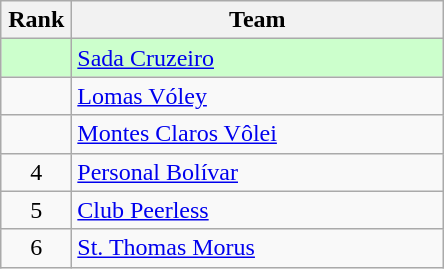<table class="wikitable" style="text-align: center;">
<tr>
<th width=40>Rank</th>
<th width=240>Team</th>
</tr>
<tr bgcolor=#ccffcc>
<td></td>
<td align=left> <a href='#'>Sada Cruzeiro</a></td>
</tr>
<tr>
<td></td>
<td align=left> <a href='#'>Lomas Vóley</a></td>
</tr>
<tr>
<td></td>
<td align=left> <a href='#'>Montes Claros Vôlei</a></td>
</tr>
<tr>
<td>4</td>
<td align=left> <a href='#'>Personal Bolívar</a></td>
</tr>
<tr>
<td>5</td>
<td align=left> <a href='#'>Club Peerless</a></td>
</tr>
<tr>
<td>6</td>
<td align=left> <a href='#'>St. Thomas Morus</a></td>
</tr>
</table>
